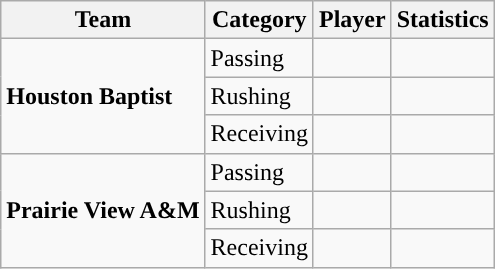<table class="wikitable" style="float: left;">
<tr>
<th>Team</th>
<th>Category</th>
<th>Player</th>
<th>Statistics</th>
</tr>
<tr>
<td rowspan=3><strong>Houston Baptist</strong></td>
<td>Passing</td>
<td> </td>
<td> </td>
</tr>
<tr>
<td>Rushing</td>
<td> </td>
<td> </td>
</tr>
<tr>
<td>Receiving</td>
<td> </td>
<td> </td>
</tr>
<tr>
<td rowspan=3><strong>Prairie View A&M</strong></td>
<td>Passing</td>
<td> </td>
<td> </td>
</tr>
<tr>
<td>Rushing</td>
<td> </td>
<td> </td>
</tr>
<tr>
<td>Receiving</td>
<td> </td>
<td> </td>
</tr>
</table>
